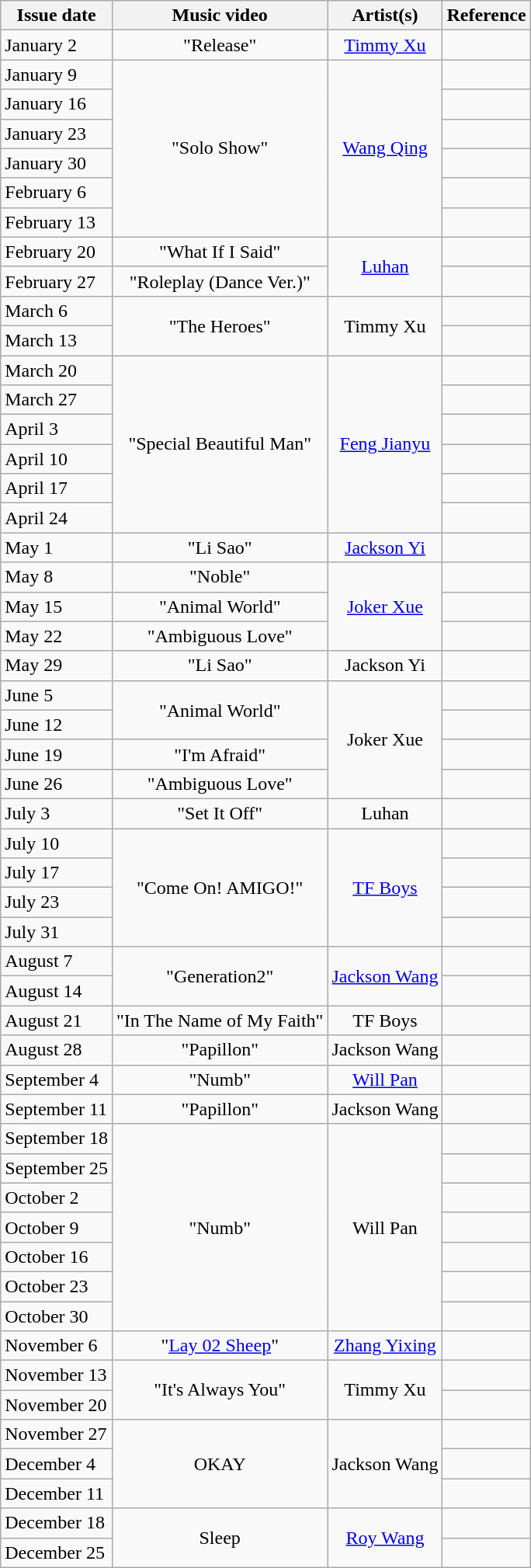<table class="wikitable">
<tr>
<th align="center">Issue date</th>
<th align="center">Music video</th>
<th align="center">Artist(s)</th>
<th align="center">Reference</th>
</tr>
<tr>
<td align="left">January 2</td>
<td align="center">"Release"</td>
<td align="center"><a href='#'>Timmy Xu</a></td>
<td align="center"></td>
</tr>
<tr>
<td align="left">January 9</td>
<td rowspan="6" align="center">"Solo Show"</td>
<td rowspan="6" align="center"><a href='#'>Wang Qing</a></td>
<td align="center"></td>
</tr>
<tr>
<td align="left">January 16</td>
<td align="center"></td>
</tr>
<tr>
<td align="left">January 23</td>
<td align="center"></td>
</tr>
<tr>
<td align="left">January 30</td>
<td align="center"></td>
</tr>
<tr>
<td align="left">February 6</td>
<td align="center"></td>
</tr>
<tr>
<td align="left">February 13</td>
<td align="center"></td>
</tr>
<tr>
<td align="left">February 20</td>
<td align="center">"What If I Said"</td>
<td align="center" rowspan="2"><a href='#'>Luhan</a></td>
<td align="center"></td>
</tr>
<tr>
<td align="left">February 27</td>
<td align="center">"Roleplay (Dance Ver.)"</td>
<td align="center"></td>
</tr>
<tr>
<td align="left">March 6</td>
<td rowspan="2" align="center">"The Heroes"</td>
<td rowspan="2" align="center">Timmy Xu</td>
<td align="center"></td>
</tr>
<tr>
<td>March 13</td>
<td align="center"></td>
</tr>
<tr>
<td align="left">March 20</td>
<td rowspan="6" align="center">"Special Beautiful Man"</td>
<td rowspan="6" align="center"><a href='#'>Feng Jianyu</a></td>
<td align="center"></td>
</tr>
<tr>
<td>March 27</td>
<td align="center"></td>
</tr>
<tr>
<td>April 3</td>
<td align="center"></td>
</tr>
<tr>
<td>April 10</td>
<td align="center"></td>
</tr>
<tr>
<td>April 17</td>
<td align="center"></td>
</tr>
<tr>
<td>April 24</td>
<td align="center"></td>
</tr>
<tr>
<td align="left">May 1</td>
<td align="center">"Li Sao"</td>
<td align="center"><a href='#'>Jackson Yi</a></td>
<td align="center"></td>
</tr>
<tr>
<td align="left">May 8</td>
<td align="center">"Noble"</td>
<td align="center" rowspan="3"><a href='#'>Joker Xue</a></td>
<td align="center"></td>
</tr>
<tr>
<td align="left">May 15</td>
<td align="center">"Animal World"</td>
<td align="center"></td>
</tr>
<tr>
<td align="left">May 22</td>
<td align="center">"Ambiguous Love"</td>
<td align="center"></td>
</tr>
<tr>
<td align="left">May 29</td>
<td align="center">"Li Sao"</td>
<td align="center">Jackson Yi</td>
<td align="center"></td>
</tr>
<tr>
<td align="left">June 5</td>
<td rowspan="2" align="center">"Animal World"</td>
<td rowspan="4" align="center">Joker Xue</td>
<td align="center"></td>
</tr>
<tr>
<td align="left">June 12</td>
<td align="center"></td>
</tr>
<tr>
<td>June 19</td>
<td align="center">"I'm Afraid"</td>
<td align="center"></td>
</tr>
<tr>
<td align="left">June 26</td>
<td align="center">"Ambiguous Love"</td>
<td align="center"></td>
</tr>
<tr>
<td align="left">July 3</td>
<td align="center">"Set It Off"</td>
<td align="center">Luhan</td>
<td align="center"></td>
</tr>
<tr>
<td align="left">July 10</td>
<td rowspan="4" align="center">"Come On! AMIGO!"</td>
<td rowspan="4" align="center"><a href='#'>TF Boys</a></td>
<td align="center"></td>
</tr>
<tr>
<td align="left">July 17</td>
<td align="center"></td>
</tr>
<tr>
<td align="left">July 23</td>
<td align="center"></td>
</tr>
<tr>
<td align="left">July 31</td>
<td align="center"></td>
</tr>
<tr>
<td align="left">August 7</td>
<td rowspan="2" align="center">"Generation2"</td>
<td rowspan="2" align="center"><a href='#'>Jackson Wang</a></td>
<td align="center"></td>
</tr>
<tr>
<td align="left">August 14</td>
<td align="center"></td>
</tr>
<tr>
<td align="left">August 21</td>
<td align="center">"In The Name of My Faith"</td>
<td align="center">TF Boys</td>
<td align="center"></td>
</tr>
<tr>
<td align="left">August 28</td>
<td align="center">"Papillon"</td>
<td align="center">Jackson Wang</td>
<td align="center"></td>
</tr>
<tr>
<td align="left">September 4</td>
<td align="center">"Numb"</td>
<td align="center"><a href='#'>Will Pan</a></td>
<td align="center"></td>
</tr>
<tr>
<td align="left">September 11</td>
<td align="center">"Papillon"</td>
<td align="center">Jackson Wang</td>
<td align="center"></td>
</tr>
<tr>
<td align="left">September 18</td>
<td rowspan="7" align="center">"Numb"</td>
<td rowspan="7" align="center">Will Pan</td>
<td align="center"></td>
</tr>
<tr>
<td align="left">September 25</td>
<td align="center"></td>
</tr>
<tr>
<td align="left">October 2</td>
<td align="center"></td>
</tr>
<tr>
<td align="left">October 9</td>
<td align="center"></td>
</tr>
<tr>
<td>October 16</td>
<td align="center"></td>
</tr>
<tr>
<td>October 23</td>
<td align="center"></td>
</tr>
<tr>
<td>October 30</td>
<td align="center"></td>
</tr>
<tr>
<td>November 6</td>
<td align="center">"<a href='#'>Lay 02 Sheep</a>"</td>
<td align="center"><a href='#'>Zhang Yixing</a></td>
<td align="center"></td>
</tr>
<tr>
<td>November 13</td>
<td rowspan="2" align="center">"It's Always You"</td>
<td rowspan="2" align="center">Timmy Xu</td>
<td align="center"></td>
</tr>
<tr>
<td>November 20</td>
<td align="center"></td>
</tr>
<tr>
<td>November 27</td>
<td rowspan="3" align="center">OKAY</td>
<td rowspan="3" align="center">Jackson Wang</td>
<td align="center"></td>
</tr>
<tr>
<td>December 4</td>
<td align="center"></td>
</tr>
<tr>
<td>December 11</td>
<td align="center"></td>
</tr>
<tr>
<td>December 18</td>
<td rowspan="2" align="center">Sleep</td>
<td rowspan="2" align="center"><a href='#'>Roy Wang</a></td>
<td align="center"></td>
</tr>
<tr>
<td>December 25</td>
<td align="center"></td>
</tr>
</table>
